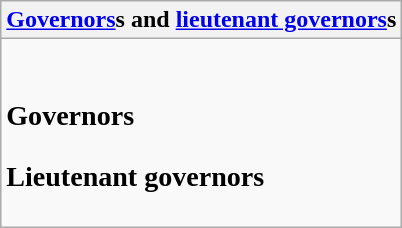<table class="wikitable collapsible collapsed">
<tr>
<th><a href='#'>Governors</a>s and <a href='#'>lieutenant governors</a>s</th>
</tr>
<tr>
<td><br><h3>Governors</h3><h3>Lieutenant governors</h3></td>
</tr>
</table>
